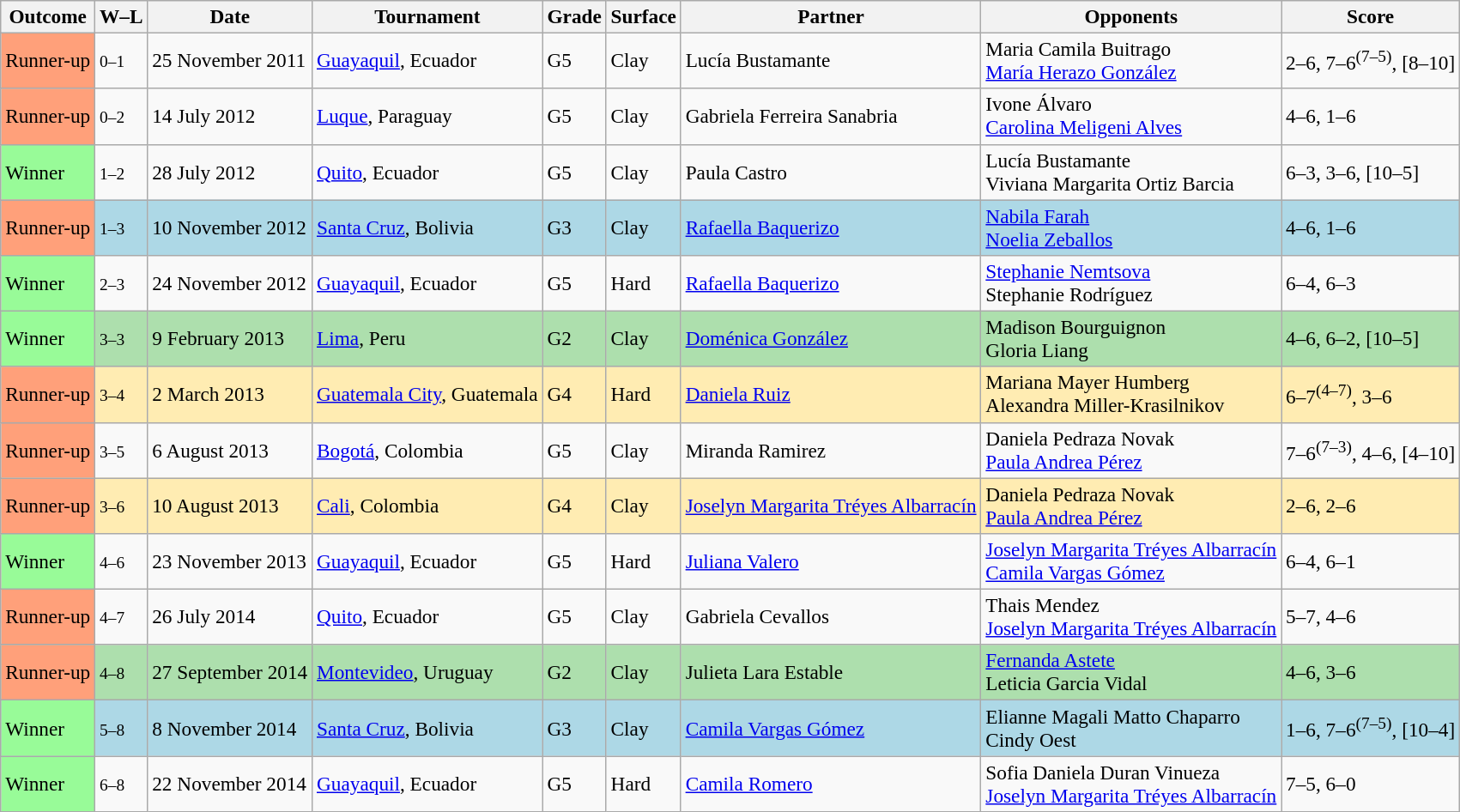<table class="sortable wikitable" style=font-size:97%>
<tr>
<th>Outcome</th>
<th class="unsortable">W–L</th>
<th>Date</th>
<th>Tournament</th>
<th>Grade</th>
<th>Surface</th>
<th>Partner</th>
<th>Opponents</th>
<th>Score</th>
</tr>
<tr>
<td style="background:#ffa07a;">Runner-up</td>
<td><small>0–1</small></td>
<td>25 November 2011</td>
<td><a href='#'>Guayaquil</a>, Ecuador</td>
<td>G5</td>
<td>Clay</td>
<td> Lucía Bustamante</td>
<td> Maria Camila Buitrago <br>  <a href='#'>María Herazo González</a></td>
<td>2–6, 7–6<sup>(7–5)</sup>, [8–10]</td>
</tr>
<tr>
<td style="background:#ffa07a;">Runner-up</td>
<td><small>0–2</small></td>
<td>14 July 2012</td>
<td><a href='#'>Luque</a>, Paraguay</td>
<td>G5</td>
<td>Clay</td>
<td> Gabriela Ferreira Sanabria</td>
<td> Ivone Álvaro <br>  <a href='#'>Carolina Meligeni Alves</a></td>
<td>4–6, 1–6</td>
</tr>
<tr>
<td bgcolor="98FB98">Winner</td>
<td><small>1–2</small></td>
<td>28 July 2012</td>
<td><a href='#'>Quito</a>, Ecuador</td>
<td>G5</td>
<td>Clay</td>
<td> Paula Castro</td>
<td> Lucía Bustamante <br>  Viviana Margarita Ortiz Barcia</td>
<td>6–3, 3–6, [10–5]</td>
</tr>
<tr bgcolor="lightblue">
<td style="background:#ffa07a;">Runner-up</td>
<td><small>1–3</small></td>
<td>10 November 2012</td>
<td><a href='#'>Santa Cruz</a>, Bolivia</td>
<td>G3</td>
<td>Clay</td>
<td> <a href='#'>Rafaella Baquerizo</a></td>
<td> <a href='#'>Nabila Farah</a> <br>  <a href='#'>Noelia Zeballos</a></td>
<td>4–6, 1–6</td>
</tr>
<tr>
<td bgcolor="98FB98">Winner</td>
<td><small>2–3</small></td>
<td>24 November 2012</td>
<td><a href='#'>Guayaquil</a>, Ecuador</td>
<td>G5</td>
<td>Hard</td>
<td> <a href='#'>Rafaella Baquerizo</a></td>
<td> <a href='#'>Stephanie Nemtsova</a> <br>  Stephanie Rodríguez</td>
<td>6–4, 6–3</td>
</tr>
<tr bgcolor="#ADDFAD">
<td bgcolor="98FB98">Winner</td>
<td><small>3–3</small></td>
<td>9 February 2013</td>
<td><a href='#'>Lima</a>, Peru</td>
<td>G2</td>
<td>Clay</td>
<td> <a href='#'>Doménica González</a></td>
<td> Madison Bourguignon <br>  Gloria Liang</td>
<td>4–6, 6–2, [10–5]</td>
</tr>
<tr bgcolor=#ffecb2>
<td style="background:#ffa07a;">Runner-up</td>
<td><small>3–4</small></td>
<td>2 March 2013</td>
<td><a href='#'>Guatemala City</a>, Guatemala</td>
<td>G4</td>
<td>Hard</td>
<td> <a href='#'>Daniela Ruiz</a></td>
<td> Mariana Mayer Humberg <br>  Alexandra Miller-Krasilnikov</td>
<td>6–7<sup>(4–7)</sup>, 3–6</td>
</tr>
<tr>
<td style="background:#ffa07a;">Runner-up</td>
<td><small>3–5</small></td>
<td>6 August 2013</td>
<td><a href='#'>Bogotá</a>, Colombia</td>
<td>G5</td>
<td>Clay</td>
<td> Miranda Ramirez</td>
<td> Daniela Pedraza Novak <br>  <a href='#'>Paula Andrea Pérez</a></td>
<td>7–6<sup>(7–3)</sup>, 4–6, [4–10]</td>
</tr>
<tr bgcolor=#ffecb2>
<td style="background:#ffa07a;">Runner-up</td>
<td><small>3–6</small></td>
<td>10 August 2013</td>
<td><a href='#'>Cali</a>, Colombia</td>
<td>G4</td>
<td>Clay</td>
<td> <a href='#'>Joselyn Margarita Tréyes Albarracín</a></td>
<td> Daniela Pedraza Novak <br>  <a href='#'>Paula Andrea Pérez</a></td>
<td>2–6, 2–6</td>
</tr>
<tr>
<td bgcolor="98FB98">Winner</td>
<td><small>4–6</small></td>
<td>23 November 2013</td>
<td><a href='#'>Guayaquil</a>, Ecuador</td>
<td>G5</td>
<td>Hard</td>
<td> <a href='#'>Juliana Valero</a></td>
<td> <a href='#'>Joselyn Margarita Tréyes Albarracín</a> <br>  <a href='#'>Camila Vargas Gómez</a></td>
<td>6–4, 6–1</td>
</tr>
<tr>
<td style="background:#ffa07a;">Runner-up</td>
<td><small>4–7</small></td>
<td>26 July 2014</td>
<td><a href='#'>Quito</a>, Ecuador</td>
<td>G5</td>
<td>Clay</td>
<td> Gabriela Cevallos</td>
<td> Thais Mendez <br>  <a href='#'>Joselyn Margarita Tréyes Albarracín</a></td>
<td>5–7, 4–6</td>
</tr>
<tr bgcolor="#ADDFAD">
<td style="background:#ffa07a;">Runner-up</td>
<td><small>4–8</small></td>
<td>27 September 2014</td>
<td><a href='#'>Montevideo</a>, Uruguay</td>
<td>G2</td>
<td>Clay</td>
<td> Julieta Lara Estable</td>
<td> <a href='#'>Fernanda Astete</a> <br>  Leticia Garcia Vidal</td>
<td>4–6, 3–6</td>
</tr>
<tr bgcolor="lightblue">
<td bgcolor="98FB98">Winner</td>
<td><small>5–8</small></td>
<td>8 November 2014</td>
<td><a href='#'>Santa Cruz</a>, Bolivia</td>
<td>G3</td>
<td>Clay</td>
<td> <a href='#'>Camila Vargas Gómez</a></td>
<td> Elianne Magali Matto Chaparro <br>  Cindy Oest</td>
<td>1–6, 7–6<sup>(7–5)</sup>, [10–4]</td>
</tr>
<tr>
<td bgcolor="98FB98">Winner</td>
<td><small>6–8</small></td>
<td>22 November 2014</td>
<td><a href='#'>Guayaquil</a>, Ecuador</td>
<td>G5</td>
<td>Hard</td>
<td> <a href='#'>Camila Romero</a></td>
<td> Sofia Daniela Duran Vinueza <br>  <a href='#'>Joselyn Margarita Tréyes Albarracín</a></td>
<td>7–5, 6–0</td>
</tr>
</table>
